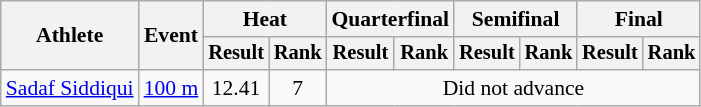<table class=wikitable style="font-size:90%">
<tr>
<th rowspan="2">Athlete</th>
<th rowspan="2">Event</th>
<th colspan="2">Heat</th>
<th colspan="2">Quarterfinal</th>
<th colspan="2">Semifinal</th>
<th colspan="2">Final</th>
</tr>
<tr style="font-size:95%">
<th>Result</th>
<th>Rank</th>
<th>Result</th>
<th>Rank</th>
<th>Result</th>
<th>Rank</th>
<th>Result</th>
<th>Rank</th>
</tr>
<tr align=center>
<td align=left><a href='#'>Sadaf Siddiqui</a></td>
<td align=left><a href='#'>100 m</a></td>
<td>12.41</td>
<td>7</td>
<td colspan=6>Did not advance</td>
</tr>
</table>
